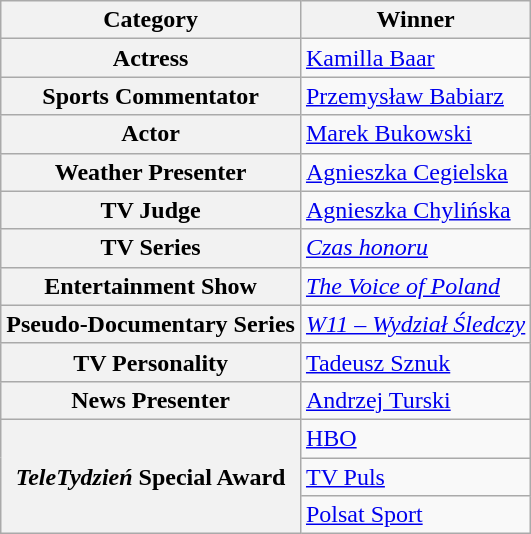<table class="wikitable">
<tr>
<th>Category</th>
<th>Winner</th>
</tr>
<tr>
<th scope="row">Actress</th>
<td><a href='#'>Kamilla Baar</a></td>
</tr>
<tr>
<th scope="row">Sports Commentator</th>
<td><a href='#'>Przemysław Babiarz</a></td>
</tr>
<tr>
<th scope="row">Actor</th>
<td><a href='#'>Marek Bukowski</a></td>
</tr>
<tr>
<th scope="row">Weather Presenter</th>
<td><a href='#'>Agnieszka Cegielska</a></td>
</tr>
<tr>
<th scope="row">TV Judge</th>
<td><a href='#'>Agnieszka Chylińska</a></td>
</tr>
<tr>
<th scope="row">TV Series</th>
<td><em><a href='#'>Czas honoru</a></em></td>
</tr>
<tr>
<th scope="row">Entertainment Show</th>
<td><em><a href='#'>The Voice of Poland</a></em></td>
</tr>
<tr>
<th scope="row">Pseudo-Documentary Series</th>
<td><em><a href='#'>W11 – Wydział Śledczy</a></em></td>
</tr>
<tr>
<th scope="row">TV Personality</th>
<td><a href='#'>Tadeusz Sznuk</a></td>
</tr>
<tr>
<th scope="row">News Presenter</th>
<td><a href='#'>Andrzej Turski</a></td>
</tr>
<tr>
<th scope="row" rowspan="3"><em>TeleTydzień</em> Special Award</th>
<td><a href='#'>HBO</a></td>
</tr>
<tr>
<td><a href='#'>TV Puls</a></td>
</tr>
<tr>
<td><a href='#'>Polsat Sport</a></td>
</tr>
</table>
